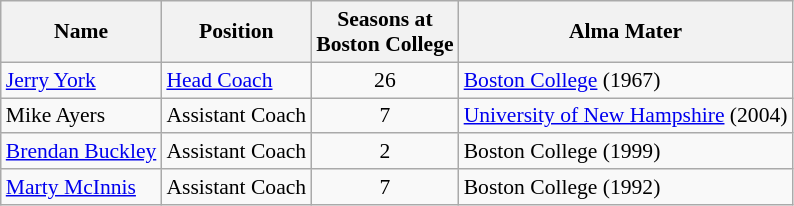<table class="wikitable" border="1" style="font-size:90%;">
<tr>
<th>Name</th>
<th>Position</th>
<th>Seasons at<br>Boston College</th>
<th>Alma Mater</th>
</tr>
<tr>
<td><a href='#'>Jerry York</a></td>
<td><a href='#'>Head Coach</a></td>
<td align=center>26</td>
<td><a href='#'>Boston College</a> (1967)</td>
</tr>
<tr>
<td>Mike Ayers</td>
<td>Assistant Coach</td>
<td align=center>7</td>
<td><a href='#'>University of New Hampshire</a> (2004)</td>
</tr>
<tr>
<td><a href='#'>Brendan Buckley</a></td>
<td>Assistant Coach</td>
<td align=center>2</td>
<td>Boston College (1999)</td>
</tr>
<tr>
<td><a href='#'>Marty McInnis</a></td>
<td>Assistant Coach</td>
<td align=center>7</td>
<td>Boston College (1992)</td>
</tr>
</table>
